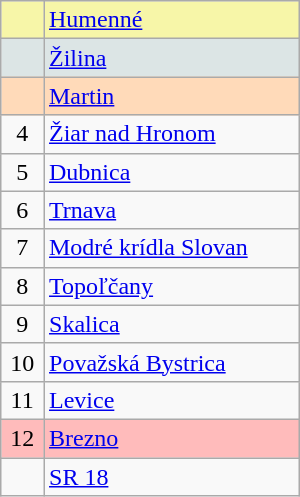<table class="wikitable" style="width:200px;">
<tr style="background:#F7F6A8;">
<td align=center></td>
<td><a href='#'>Humenné</a></td>
</tr>
<tr style="background:#DCE5E5;">
<td align=center></td>
<td><a href='#'>Žilina</a></td>
</tr>
<tr style="background:#FFDAB9;">
<td align=center></td>
<td><a href='#'>Martin</a></td>
</tr>
<tr>
<td align=center>4</td>
<td><a href='#'>Žiar nad Hronom</a></td>
</tr>
<tr>
<td align=center>5</td>
<td><a href='#'>Dubnica</a></td>
</tr>
<tr>
<td align=center>6</td>
<td><a href='#'>Trnava</a></td>
</tr>
<tr>
<td align=center>7</td>
<td><a href='#'>Modré krídla Slovan</a></td>
</tr>
<tr>
<td align=center>8</td>
<td><a href='#'>Topoľčany</a></td>
</tr>
<tr>
<td align=center>9</td>
<td><a href='#'>Skalica</a></td>
</tr>
<tr>
<td align=center>10</td>
<td><a href='#'>Považská Bystrica</a></td>
</tr>
<tr>
<td align=center>11</td>
<td><a href='#'>Levice</a></td>
</tr>
<tr style="background:#ffbbbb;">
<td align=center>12</td>
<td><a href='#'>Brezno</a></td>
</tr>
<tr>
<td align=center> </td>
<td><a href='#'>SR 18</a></td>
</tr>
</table>
